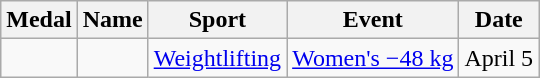<table class="wikitable sortable">
<tr>
<th>Medal</th>
<th>Name</th>
<th>Sport</th>
<th>Event</th>
<th>Date</th>
</tr>
<tr>
<td></td>
<td></td>
<td><a href='#'>Weightlifting</a></td>
<td><a href='#'>Women's −48 kg</a></td>
<td>April 5</td>
</tr>
</table>
